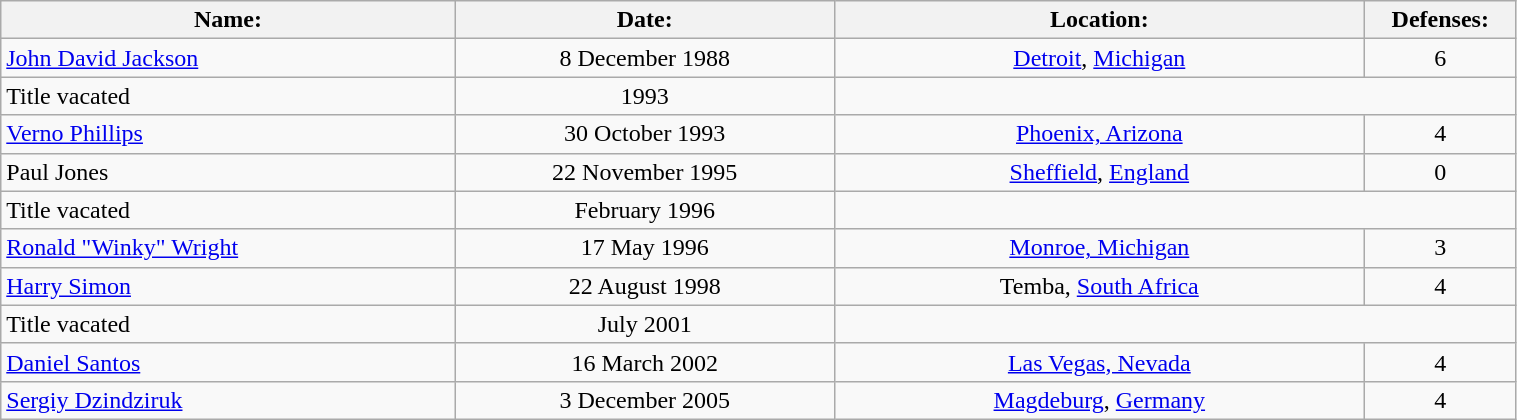<table class="wikitable" width=80%>
<tr>
<th width=30%>Name:</th>
<th width=25%>Date:</th>
<th width=35%>Location:</th>
<th width=10%>Defenses:</th>
</tr>
<tr align=center>
<td align=left> <a href='#'>John David Jackson</a><br></td>
<td>8 December 1988</td>
<td><a href='#'>Detroit</a>, <a href='#'>Michigan</a></td>
<td>6</td>
</tr>
<tr align=center>
<td align=left>Title vacated</td>
<td>1993</td>
<td colspan=2></td>
</tr>
<tr align=center>
<td align=left> <a href='#'>Verno Phillips</a><br></td>
<td>30 October 1993</td>
<td><a href='#'>Phoenix, Arizona</a></td>
<td>4</td>
</tr>
<tr align=center>
<td align=left> Paul Jones</td>
<td>22 November 1995</td>
<td><a href='#'>Sheffield</a>, <a href='#'>England</a></td>
<td>0</td>
</tr>
<tr align=center>
<td align=left>Title vacated</td>
<td>February 1996</td>
<td colspan=2></td>
</tr>
<tr align=center>
<td align=left> <a href='#'>Ronald "Winky" Wright</a></td>
<td>17 May 1996</td>
<td><a href='#'>Monroe, Michigan</a></td>
<td>3</td>
</tr>
<tr align=center>
<td align=left> <a href='#'>Harry Simon</a></td>
<td>22 August 1998</td>
<td>Temba, <a href='#'>South Africa</a></td>
<td>4</td>
</tr>
<tr align=center>
<td align=left>Title vacated</td>
<td>July 2001</td>
<td colspan=2></td>
</tr>
<tr align=center>
<td align=left> <a href='#'>Daniel Santos</a><br></td>
<td>16 March 2002</td>
<td><a href='#'>Las Vegas, Nevada</a></td>
<td>4</td>
</tr>
<tr align=center>
<td align=left> <a href='#'>Sergiy Dzindziruk</a></td>
<td>3 December 2005</td>
<td><a href='#'>Magdeburg</a>, <a href='#'>Germany</a></td>
<td>4</td>
</tr>
</table>
